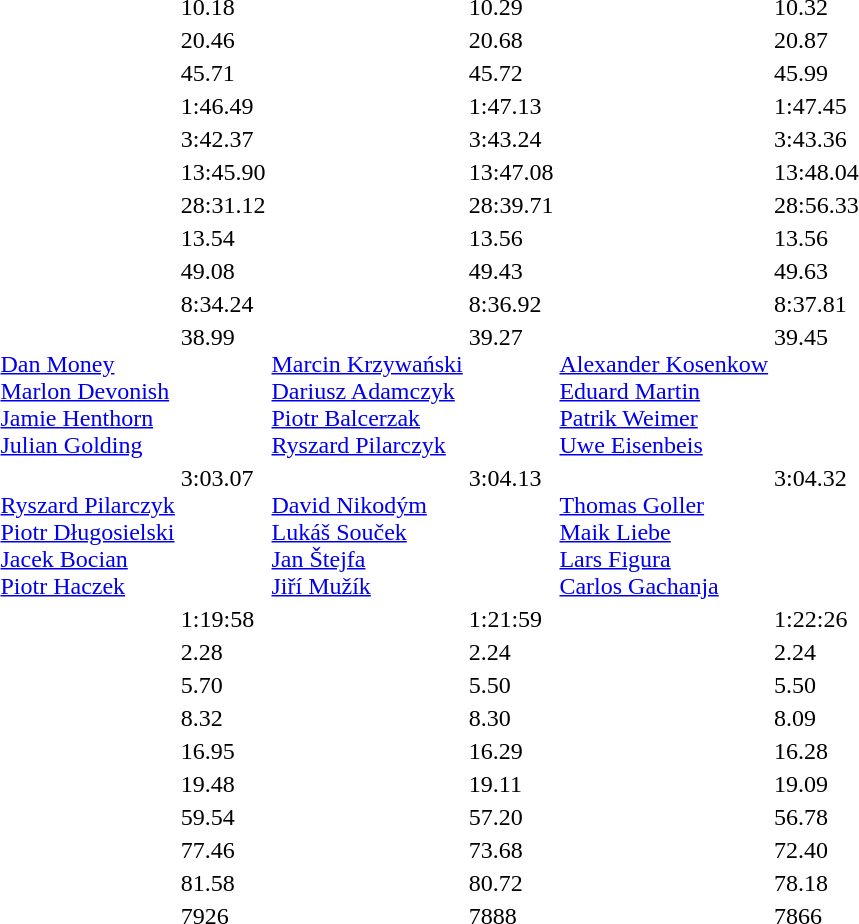<table>
<tr>
<td></td>
<td></td>
<td>10.18</td>
<td></td>
<td>10.29</td>
<td></td>
<td>10.32</td>
</tr>
<tr>
<td></td>
<td></td>
<td>20.46</td>
<td></td>
<td>20.68</td>
<td></td>
<td>20.87</td>
</tr>
<tr>
<td></td>
<td></td>
<td>45.71</td>
<td></td>
<td>45.72</td>
<td></td>
<td>45.99</td>
</tr>
<tr>
<td></td>
<td></td>
<td>1:46.49</td>
<td></td>
<td>1:47.13</td>
<td></td>
<td>1:47.45</td>
</tr>
<tr>
<td></td>
<td></td>
<td>3:42.37</td>
<td></td>
<td>3:43.24</td>
<td></td>
<td>3:43.36</td>
</tr>
<tr>
<td></td>
<td></td>
<td>13:45.90</td>
<td></td>
<td>13:47.08</td>
<td></td>
<td>13:48.04</td>
</tr>
<tr>
<td></td>
<td></td>
<td>28:31.12</td>
<td></td>
<td>28:39.71</td>
<td></td>
<td>28:56.33</td>
</tr>
<tr>
<td></td>
<td></td>
<td>13.54</td>
<td></td>
<td>13.56</td>
<td></td>
<td>13.56</td>
</tr>
<tr>
<td></td>
<td></td>
<td>49.08</td>
<td></td>
<td>49.43</td>
<td></td>
<td>49.63</td>
</tr>
<tr>
<td></td>
<td></td>
<td>8:34.24</td>
<td></td>
<td>8:36.92</td>
<td></td>
<td>8:37.81</td>
</tr>
<tr valign=top>
<td></td>
<td><em></em><br> <a href='#'>Dan Money</a><br><a href='#'>Marlon Devonish</a><br> <a href='#'>Jamie Henthorn</a> <br><a href='#'>Julian Golding</a></td>
<td>38.99</td>
<td><em></em><br><a href='#'>Marcin Krzywański</a><br><a href='#'>Dariusz Adamczyk</a><br><a href='#'>Piotr Balcerzak</a><br><a href='#'>Ryszard Pilarczyk</a></td>
<td>39.27</td>
<td><em></em><br><a href='#'>Alexander Kosenkow</a><br><a href='#'>Eduard Martin</a> <br><a href='#'>Patrik Weimer</a><br><a href='#'>Uwe Eisenbeis</a></td>
<td>39.45</td>
</tr>
<tr valign=top>
<td></td>
<td><em></em><br><a href='#'>Ryszard Pilarczyk</a><br><a href='#'>Piotr Długosielski</a><br><a href='#'>Jacek Bocian</a><br> <a href='#'>Piotr Haczek</a></td>
<td>3:03.07</td>
<td><em></em><br><a href='#'>David Nikodým</a><br> <a href='#'>Lukáš Souček</a><br> <a href='#'>Jan Štejfa</a><br><a href='#'>Jiří Mužík</a></td>
<td>3:04.13</td>
<td><em></em><br><a href='#'>Thomas Goller</a> <br><a href='#'>Maik Liebe</a><br><a href='#'>Lars Figura</a><br><a href='#'>Carlos Gachanja</a></td>
<td>3:04.32</td>
</tr>
<tr>
<td></td>
<td></td>
<td>1:19:58</td>
<td></td>
<td>1:21:59</td>
<td></td>
<td>1:22:26</td>
</tr>
<tr>
<td></td>
<td></td>
<td>2.28</td>
<td></td>
<td>2.24</td>
<td></td>
<td>2.24</td>
</tr>
<tr>
<td></td>
<td></td>
<td>5.70</td>
<td></td>
<td>5.50</td>
<td></td>
<td>5.50</td>
</tr>
<tr>
<td></td>
<td></td>
<td>8.32</td>
<td></td>
<td>8.30</td>
<td></td>
<td>8.09</td>
</tr>
<tr>
<td></td>
<td></td>
<td>16.95</td>
<td></td>
<td>16.29</td>
<td></td>
<td>16.28</td>
</tr>
<tr>
<td></td>
<td></td>
<td>19.48</td>
<td></td>
<td>19.11</td>
<td></td>
<td>19.09</td>
</tr>
<tr>
<td></td>
<td></td>
<td>59.54</td>
<td></td>
<td>57.20</td>
<td></td>
<td>56.78</td>
</tr>
<tr>
<td></td>
<td></td>
<td>77.46</td>
<td></td>
<td>73.68</td>
<td></td>
<td>72.40</td>
</tr>
<tr>
<td></td>
<td></td>
<td>81.58</td>
<td></td>
<td>80.72</td>
<td></td>
<td>78.18</td>
</tr>
<tr>
<td></td>
<td></td>
<td>7926</td>
<td></td>
<td>7888</td>
<td></td>
<td>7866</td>
</tr>
</table>
